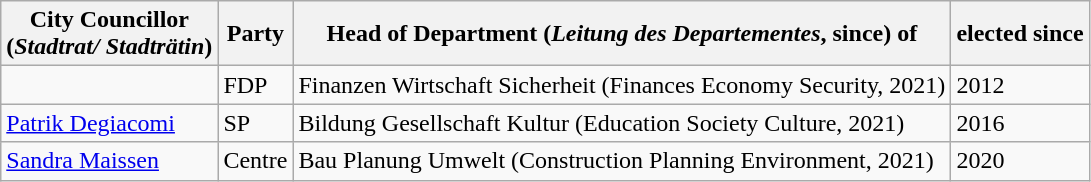<table class="wikitable">
<tr>
<th>City Councillor<br>(<em>Stadtrat/ Stadträtin</em>)</th>
<th>Party</th>
<th>Head of Department (<em>Leitung des Departementes</em>, since) of</th>
<th>elected since</th>
</tr>
<tr>
<td><strong></strong></td>
<td> FDP</td>
<td>Finanzen Wirtschaft Sicherheit (Finances Economy Security, 2021)</td>
<td>2012</td>
</tr>
<tr>
<td><a href='#'>Patrik Degiacomi</a></td>
<td> SP</td>
<td>Bildung Gesellschaft Kultur (Education Society Culture, 2021)</td>
<td>2016</td>
</tr>
<tr>
<td><a href='#'>Sandra Maissen</a></td>
<td> Centre</td>
<td>Bau Planung Umwelt (Construction Planning Environment, 2021)</td>
<td>2020</td>
</tr>
</table>
